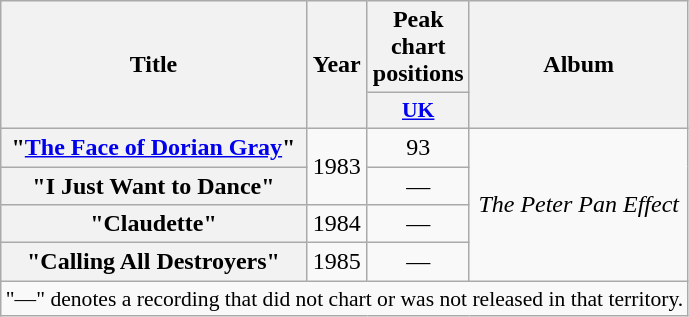<table class="wikitable plainrowheaders" style="text-align:center;">
<tr>
<th scope="col" rowspan="2">Title</th>
<th scope="col" rowspan="2">Year</th>
<th scope="col">Peak chart positions</th>
<th scope="col" rowspan="2">Album</th>
</tr>
<tr>
<th scope="col" style="width:2.5em;font-size:90%;"><a href='#'>UK</a><br></th>
</tr>
<tr>
<th scope="row">"<a href='#'>The Face of Dorian Gray</a>"</th>
<td rowspan="2">1983</td>
<td>93</td>
<td rowspan="4"><em>The Peter Pan Effect</em></td>
</tr>
<tr>
<th scope="row">"I Just Want to Dance"</th>
<td>—</td>
</tr>
<tr>
<th scope="row">"Claudette"</th>
<td>1984</td>
<td>—</td>
</tr>
<tr>
<th scope="row">"Calling All Destroyers"</th>
<td>1985</td>
<td>—</td>
</tr>
<tr>
<td colspan="4" style="font-size:90%">"—" denotes a recording that did not chart or was not released in that territory.</td>
</tr>
</table>
